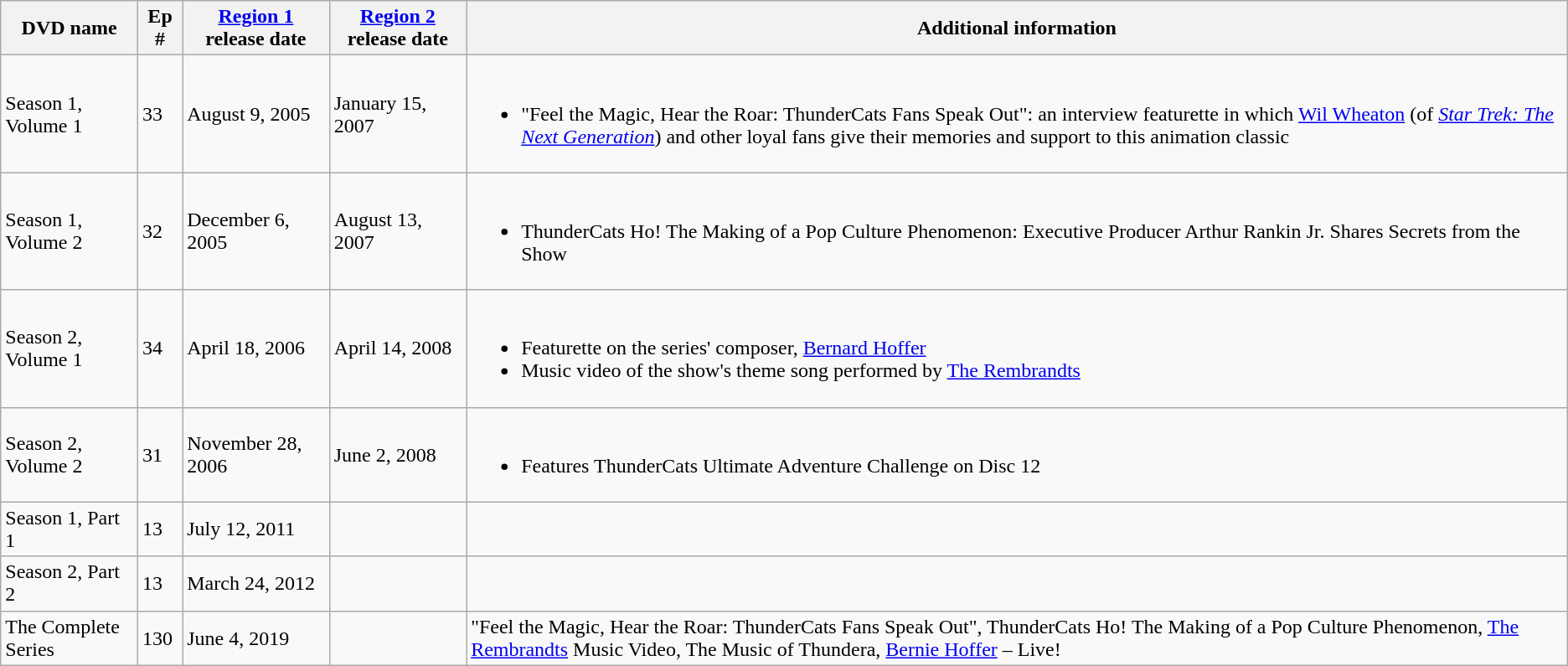<table class="wikitable">
<tr>
<th>DVD name</th>
<th>Ep #</th>
<th><a href='#'>Region 1</a> release date</th>
<th><a href='#'>Region 2</a> release date</th>
<th>Additional information</th>
</tr>
<tr>
<td>Season 1, Volume 1</td>
<td>33</td>
<td>August 9, 2005</td>
<td>January 15, 2007</td>
<td><br><ul><li>"Feel the Magic, Hear the Roar: ThunderCats Fans Speak Out": an interview featurette in which <a href='#'>Wil Wheaton</a> (of <em><a href='#'>Star Trek: The Next Generation</a></em>) and other loyal fans give their memories and support to this animation classic</li></ul></td>
</tr>
<tr>
<td>Season 1, Volume 2</td>
<td>32</td>
<td>December 6, 2005</td>
<td>August 13, 2007</td>
<td><br><ul><li>ThunderCats Ho! The Making of a Pop Culture Phenomenon: Executive Producer Arthur Rankin Jr. Shares Secrets from the Show</li></ul></td>
</tr>
<tr>
<td>Season 2, Volume 1</td>
<td>34</td>
<td>April 18, 2006</td>
<td>April 14, 2008</td>
<td><br><ul><li>Featurette on the series' composer, <a href='#'>Bernard Hoffer</a></li><li>Music video of the show's theme song performed by <a href='#'>The Rembrandts</a></li></ul></td>
</tr>
<tr>
<td>Season 2, Volume 2</td>
<td>31</td>
<td>November 28, 2006</td>
<td>June 2, 2008</td>
<td><br><ul><li>Features ThunderCats Ultimate Adventure Challenge on Disc 12</li></ul></td>
</tr>
<tr>
<td>Season 1, Part 1</td>
<td>13</td>
<td>July 12, 2011</td>
<td></td>
<td></td>
</tr>
<tr>
<td>Season 2, Part 2</td>
<td>13</td>
<td>March 24, 2012</td>
<td></td>
<td></td>
</tr>
<tr>
<td>The Complete Series</td>
<td>130</td>
<td>June 4, 2019</td>
<td></td>
<td>"Feel the Magic, Hear the Roar: ThunderCats Fans Speak Out", ThunderCats Ho! The Making of a Pop Culture Phenomenon, <a href='#'>The Rembrandts</a> Music Video, The Music of Thundera, <a href='#'>Bernie Hoffer</a> – Live!</td>
</tr>
</table>
